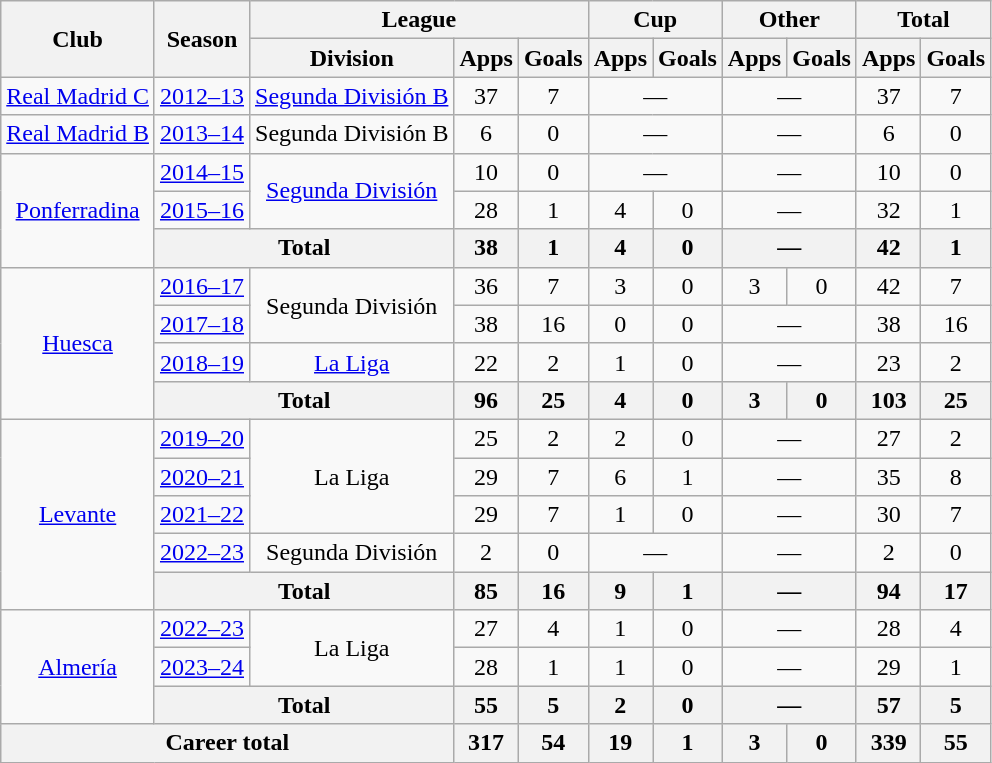<table class="wikitable" style="text-align:center">
<tr>
<th rowspan="2">Club</th>
<th rowspan="2">Season</th>
<th colspan="3">League</th>
<th colspan="2">Cup</th>
<th colspan="2">Other</th>
<th colspan="2">Total</th>
</tr>
<tr>
<th>Division</th>
<th>Apps</th>
<th>Goals</th>
<th>Apps</th>
<th>Goals</th>
<th>Apps</th>
<th>Goals</th>
<th>Apps</th>
<th>Goals</th>
</tr>
<tr>
<td><a href='#'>Real Madrid C</a></td>
<td><a href='#'>2012–13</a></td>
<td><a href='#'>Segunda División B</a></td>
<td>37</td>
<td>7</td>
<td colspan="2">—</td>
<td colspan="2">—</td>
<td>37</td>
<td>7</td>
</tr>
<tr>
<td><a href='#'>Real Madrid B</a></td>
<td><a href='#'>2013–14</a></td>
<td>Segunda División B</td>
<td>6</td>
<td>0</td>
<td colspan="2">—</td>
<td colspan="2">—</td>
<td>6</td>
<td>0</td>
</tr>
<tr>
<td rowspan="3"><a href='#'>Ponferradina</a></td>
<td><a href='#'>2014–15</a></td>
<td rowspan="2"><a href='#'>Segunda División</a></td>
<td>10</td>
<td>0</td>
<td colspan="2">—</td>
<td colspan="2">—</td>
<td>10</td>
<td>0</td>
</tr>
<tr>
<td><a href='#'>2015–16</a></td>
<td>28</td>
<td>1</td>
<td>4</td>
<td>0</td>
<td colspan="2">—</td>
<td>32</td>
<td>1</td>
</tr>
<tr>
<th colspan="2">Total</th>
<th>38</th>
<th>1</th>
<th>4</th>
<th>0</th>
<th colspan="2">—</th>
<th>42</th>
<th>1</th>
</tr>
<tr>
<td rowspan="4"><a href='#'>Huesca</a></td>
<td><a href='#'>2016–17</a></td>
<td rowspan="2">Segunda División</td>
<td>36</td>
<td>7</td>
<td>3</td>
<td>0</td>
<td>3</td>
<td>0</td>
<td>42</td>
<td>7</td>
</tr>
<tr>
<td><a href='#'>2017–18</a></td>
<td>38</td>
<td>16</td>
<td>0</td>
<td>0</td>
<td colspan="2">—</td>
<td>38</td>
<td>16</td>
</tr>
<tr>
<td><a href='#'>2018–19</a></td>
<td><a href='#'>La Liga</a></td>
<td>22</td>
<td>2</td>
<td>1</td>
<td>0</td>
<td colspan="2">—</td>
<td>23</td>
<td>2</td>
</tr>
<tr>
<th colspan="2">Total</th>
<th>96</th>
<th>25</th>
<th>4</th>
<th>0</th>
<th>3</th>
<th>0</th>
<th>103</th>
<th>25</th>
</tr>
<tr>
<td rowspan="5"><a href='#'>Levante</a></td>
<td><a href='#'>2019–20</a></td>
<td rowspan="3">La Liga</td>
<td>25</td>
<td>2</td>
<td>2</td>
<td>0</td>
<td colspan="2">—</td>
<td>27</td>
<td>2</td>
</tr>
<tr>
<td><a href='#'>2020–21</a></td>
<td>29</td>
<td>7</td>
<td>6</td>
<td>1</td>
<td colspan="2">—</td>
<td>35</td>
<td>8</td>
</tr>
<tr>
<td><a href='#'>2021–22</a></td>
<td>29</td>
<td>7</td>
<td>1</td>
<td>0</td>
<td colspan="2">—</td>
<td>30</td>
<td>7</td>
</tr>
<tr>
<td><a href='#'>2022–23</a></td>
<td>Segunda División</td>
<td>2</td>
<td>0</td>
<td colspan="2">—</td>
<td colspan="2">—</td>
<td>2</td>
<td>0</td>
</tr>
<tr>
<th colspan="2">Total</th>
<th>85</th>
<th>16</th>
<th>9</th>
<th>1</th>
<th colspan="2">—</th>
<th>94</th>
<th>17</th>
</tr>
<tr>
<td rowspan="3"><a href='#'>Almería</a></td>
<td><a href='#'>2022–23</a></td>
<td rowspan="2">La Liga</td>
<td>27</td>
<td>4</td>
<td>1</td>
<td>0</td>
<td colspan="2">—</td>
<td>28</td>
<td>4</td>
</tr>
<tr>
<td><a href='#'>2023–24</a></td>
<td>28</td>
<td>1</td>
<td>1</td>
<td>0</td>
<td colspan="2">—</td>
<td>29</td>
<td>1</td>
</tr>
<tr>
<th colspan="2">Total</th>
<th>55</th>
<th>5</th>
<th>2</th>
<th>0</th>
<th colspan="2">—</th>
<th>57</th>
<th>5</th>
</tr>
<tr>
<th colspan="3">Career total</th>
<th>317</th>
<th>54</th>
<th>19</th>
<th>1</th>
<th>3</th>
<th>0</th>
<th>339</th>
<th>55</th>
</tr>
</table>
